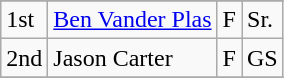<table class="wikitable" border="1">
<tr align=center>
</tr>
<tr>
<td>1st</td>
<td><a href='#'>Ben Vander Plas</a></td>
<td>F</td>
<td>Sr.</td>
</tr>
<tr>
<td>2nd</td>
<td>Jason Carter</td>
<td>F</td>
<td>GS</td>
</tr>
<tr>
</tr>
</table>
